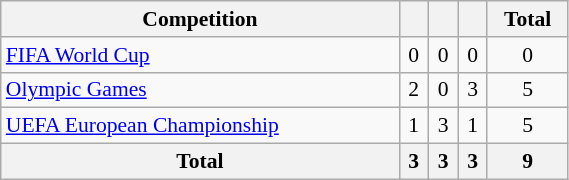<table class="wikitable" style="width:30%; font-size:90%; text-align:center;">
<tr>
<th>Competition</th>
<th></th>
<th></th>
<th></th>
<th>Total</th>
</tr>
<tr>
<td align=left><a href='#'>FIFA World Cup</a></td>
<td>0</td>
<td>0</td>
<td>0</td>
<td>0</td>
</tr>
<tr>
<td align="left"><a href='#'>Olympic Games</a></td>
<td>2</td>
<td>0</td>
<td>3</td>
<td>5</td>
</tr>
<tr>
<td align="left"><a href='#'>UEFA European Championship</a></td>
<td>1</td>
<td>3</td>
<td>1</td>
<td>5</td>
</tr>
<tr>
<th>Total</th>
<th>3</th>
<th>3</th>
<th>3</th>
<th>9</th>
</tr>
</table>
